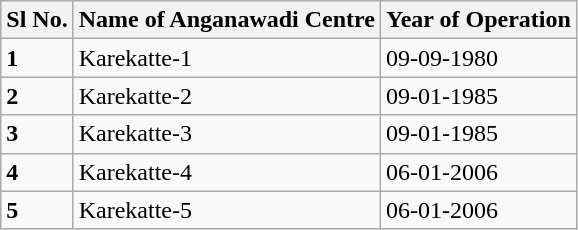<table class="wikitable">
<tr>
<th>Sl No.</th>
<th>Name of Anganawadi Centre</th>
<th>Year of Operation</th>
</tr>
<tr>
<td><strong>1</strong></td>
<td>Karekatte-1</td>
<td>09-09-1980</td>
</tr>
<tr>
<td><strong>2</strong></td>
<td>Karekatte-2</td>
<td>09-01-1985</td>
</tr>
<tr>
<td><strong>3</strong></td>
<td>Karekatte-3</td>
<td>09-01-1985</td>
</tr>
<tr>
<td><strong>4</strong></td>
<td>Karekatte-4</td>
<td>06-01-2006</td>
</tr>
<tr>
<td><strong>5</strong></td>
<td>Karekatte-5</td>
<td>06-01-2006</td>
</tr>
</table>
